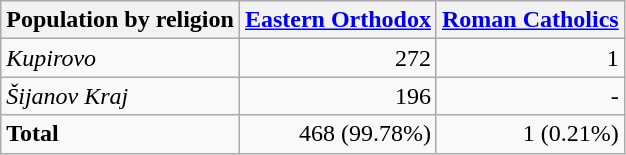<table class="wikitable sortable">
<tr>
<th>Population by religion</th>
<th><a href='#'>Eastern Orthodox</a></th>
<th><a href='#'>Roman Catholics</a></th>
</tr>
<tr>
<td><em>Kupirovo</em></td>
<td align="right">272</td>
<td align="right">1</td>
</tr>
<tr>
<td><em>Šijanov Kraj</em></td>
<td align="right">196</td>
<td align="right">-</td>
</tr>
<tr>
<td><strong>Total</strong></td>
<td align="right">468 (99.78%)</td>
<td align="right">1 (0.21%)</td>
</tr>
</table>
